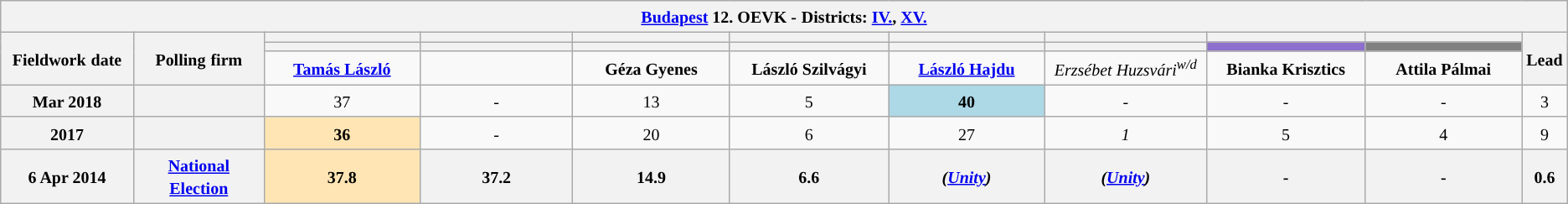<table class="wikitable mw-collapsible mw-collapsed" style="text-align:center">
<tr>
<th colspan="11" style="width: 980pt;"><small><a href='#'>Budapest</a> 12. OEVK -</small> <small>Districts: <a href='#'>IV.</a>, <a href='#'>XV.</a></small></th>
</tr>
<tr>
<th rowspan="3" style="width: 80pt;"><small>Fieldwork</small> <small>date</small></th>
<th rowspan="3" style="width: 80pt;"><strong><small>Polling</small> <small>firm</small></strong></th>
<th style="width: 100pt;"><small></small></th>
<th style="width: 100pt;"><small> </small></th>
<th style="width: 100pt;"></th>
<th style="width: 100pt;"></th>
<th style="width: 100pt;"></th>
<th style="width: 100pt;"></th>
<th style="width: 100pt;"></th>
<th style="width: 100pt;"></th>
<th rowspan="3" style="width: 20pt;"><small>Lead</small></th>
</tr>
<tr>
<th style="color:inherit;background:"></th>
<th style="color:inherit;background:"></th>
<th style="color:inherit;background:"></th>
<th style="color:inherit;background:"></th>
<th style="color:inherit;background:"></th>
<th style="color:inherit;background:"></th>
<th style="color:inherit;background:#8E6FCE;"></th>
<th style="color:inherit;background:#808080;"></th>
</tr>
<tr>
<td><a href='#'><small><strong>Tamás László</strong></small></a></td>
<td></td>
<td><small><strong>Géza Gyenes</strong></small></td>
<td><small><strong>László Szilvágyi</strong></small></td>
<td><a href='#'><small><strong>László Hajdu</strong></small></a></td>
<td><small><em>Erzsébet Huzsvári<sup>w/d</sup></em></small></td>
<td><small><strong>Bianka Krisztics</strong></small></td>
<td><small><strong>Attila Pálmai</strong></small></td>
</tr>
<tr>
<th><small>Mar 2018</small></th>
<th><small></small></th>
<td><small>37</small></td>
<td><small>-</small></td>
<td><small>13</small></td>
<td><small>5</small></td>
<td style="background:#ADD8E6"><strong><small>40</small></strong></td>
<td><small><em>-</em></small></td>
<td><small>-</small></td>
<td><small>-</small></td>
<td style="background:"><small>3</small></td>
</tr>
<tr>
<th><small>2017</small></th>
<th><small></small></th>
<td style="background:#FFE5B4"><strong><small>36</small></strong></td>
<td><small>-</small></td>
<td><small>20</small></td>
<td><small>6</small></td>
<td><small>27</small></td>
<td><small><em>1</em></small></td>
<td><small>5</small></td>
<td><small>4</small></td>
<td style="background:"><small>9</small></td>
</tr>
<tr>
<th><small>6 Apr 2014</small></th>
<th><a href='#'><small>National Election</small></a></th>
<th style="background:#FFE5B4"><small>37.8</small></th>
<th><small>37.2</small></th>
<th><small>14.9</small></th>
<th><small>6.6</small></th>
<th><small><em>(<a href='#'>Unity</a>)</em></small></th>
<th><small><em>(<a href='#'>Unity</a>)</em></small></th>
<th><small>-</small></th>
<th><small>-</small></th>
<th style="background:"><small>0.6</small></th>
</tr>
</table>
